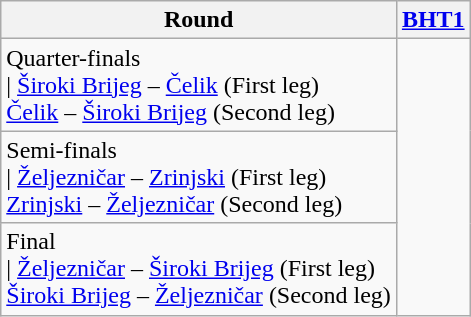<table class="wikitable">
<tr>
<th>Round</th>
<th><a href='#'>BHT1</a><br></th>
</tr>
<tr>
<td>Quarter-finals<br>| <a href='#'>Široki Brijeg</a> – <a href='#'>Čelik</a> (First leg)<br><a href='#'>Čelik</a> – <a href='#'>Široki Brijeg</a> (Second leg)</td>
</tr>
<tr>
<td>Semi-finals<br>| <a href='#'>Željezničar</a> – <a href='#'>Zrinjski</a> (First leg)<br><a href='#'>Zrinjski</a> – <a href='#'>Željezničar</a> (Second leg)</td>
</tr>
<tr>
<td>Final<br>| <a href='#'>Željezničar</a> – <a href='#'>Široki Brijeg</a> (First leg)<br><a href='#'>Široki Brijeg</a> – <a href='#'>Željezničar</a> (Second leg)</td>
</tr>
</table>
